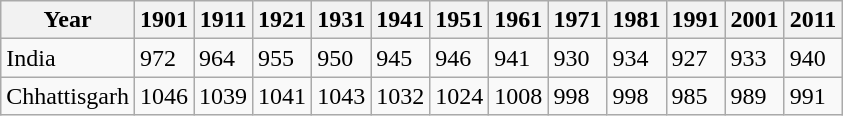<table class="wikitable">
<tr>
<th>Year</th>
<th>1901</th>
<th>1911</th>
<th>1921</th>
<th>1931</th>
<th>1941</th>
<th>1951</th>
<th>1961</th>
<th>1971</th>
<th>1981</th>
<th>1991</th>
<th>2001</th>
<th>2011</th>
</tr>
<tr>
<td>India</td>
<td>972</td>
<td>964</td>
<td>955</td>
<td>950</td>
<td>945</td>
<td>946</td>
<td>941</td>
<td>930</td>
<td>934</td>
<td>927</td>
<td>933</td>
<td>940</td>
</tr>
<tr>
<td>Chhattisgarh</td>
<td>1046</td>
<td>1039</td>
<td>1041</td>
<td>1043</td>
<td>1032</td>
<td>1024</td>
<td>1008</td>
<td>998</td>
<td>998</td>
<td>985</td>
<td>989</td>
<td>991</td>
</tr>
</table>
